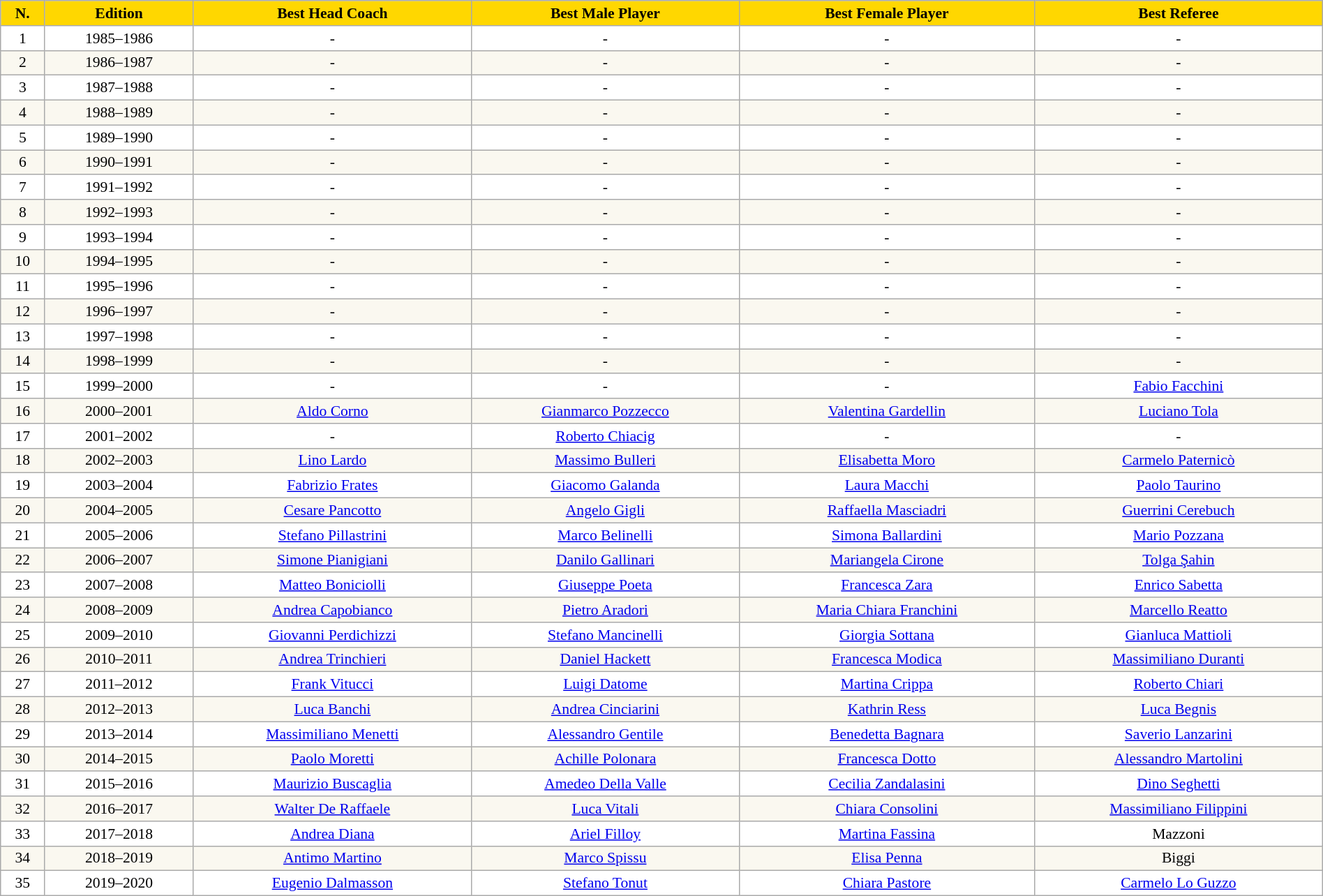<table class="wikitable" style="text-align: center; font-size: 90%;" width=100%>
<tr>
<td bgcolor="#ffd700" align="center"><strong>N.</strong></td>
<td bgcolor="#ffd700" align="center"><strong>Edition</strong></td>
<td bgcolor="#ffd700" align="center"><strong>Best Head Coach</strong></td>
<td bgcolor="#ffd700" align="center"><strong>Best Male Player</strong></td>
<td bgcolor="#ffd700" align="center"><strong>Best Female Player</strong></td>
<td bgcolor="#ffd700" align="center"><strong>Best Referee</strong></td>
</tr>
<tr style="background:#FFFFFF">
<td>1</td>
<td>1985–1986</td>
<td>-</td>
<td>-</td>
<td>-</td>
<td>-</td>
</tr>
<tr style="background:#FAF8F0">
<td>2</td>
<td>1986–1987</td>
<td>-</td>
<td>-</td>
<td>-</td>
<td>-</td>
</tr>
<tr style="background:#FFFFFF">
<td>3</td>
<td>1987–1988</td>
<td>-</td>
<td>-</td>
<td>-</td>
<td>-</td>
</tr>
<tr style="background:#FAF8F0">
<td>4</td>
<td>1988–1989</td>
<td>-</td>
<td>-</td>
<td>-</td>
<td>-</td>
</tr>
<tr style="background:#FFFFFF">
<td>5</td>
<td>1989–1990</td>
<td>-</td>
<td>-</td>
<td>-</td>
<td>-</td>
</tr>
<tr style="background:#FAF8F0">
<td>6</td>
<td>1990–1991</td>
<td>-</td>
<td>-</td>
<td>-</td>
<td>-</td>
</tr>
<tr style="background:#FFFFFF">
<td>7</td>
<td>1991–1992</td>
<td>-</td>
<td>-</td>
<td>-</td>
<td>-</td>
</tr>
<tr style="background:#FAF8F0">
<td>8</td>
<td>1992–1993</td>
<td>-</td>
<td>-</td>
<td>-</td>
<td>-</td>
</tr>
<tr style="background:#FFFFFF">
<td>9</td>
<td>1993–1994</td>
<td>-</td>
<td>-</td>
<td>-</td>
<td>-</td>
</tr>
<tr style="background:#FAF8F0">
<td>10</td>
<td>1994–1995</td>
<td>-</td>
<td>-</td>
<td>-</td>
<td>-</td>
</tr>
<tr style="background:#FFFFFF">
<td>11</td>
<td>1995–1996</td>
<td>-</td>
<td>-</td>
<td>-</td>
<td>-</td>
</tr>
<tr style="background:#FAF8F0">
<td>12</td>
<td>1996–1997</td>
<td>-</td>
<td>-</td>
<td>-</td>
<td>-</td>
</tr>
<tr style="background:#FFFFFF">
<td>13</td>
<td>1997–1998</td>
<td>-</td>
<td>-</td>
<td>-</td>
<td>-</td>
</tr>
<tr style="background:#FAF8F0">
<td>14</td>
<td>1998–1999</td>
<td>-</td>
<td>-</td>
<td>-</td>
<td>-</td>
</tr>
<tr style="background:#FFFFFF">
<td>15</td>
<td>1999–2000</td>
<td>-</td>
<td>-</td>
<td>-</td>
<td><a href='#'>Fabio Facchini</a></td>
</tr>
<tr style="background:#FAF8F0">
<td>16</td>
<td>2000–2001</td>
<td><a href='#'>Aldo Corno</a></td>
<td><a href='#'>Gianmarco Pozzecco</a></td>
<td><a href='#'>Valentina Gardellin</a></td>
<td><a href='#'>Luciano Tola</a></td>
</tr>
<tr style="background:#FFFFFF">
<td>17</td>
<td>2001–2002</td>
<td>-</td>
<td><a href='#'>Roberto Chiacig</a></td>
<td>-</td>
<td>-</td>
</tr>
<tr style="background:#FAF8F0">
<td>18</td>
<td>2002–2003</td>
<td><a href='#'>Lino Lardo</a></td>
<td><a href='#'>Massimo Bulleri</a></td>
<td><a href='#'>Elisabetta Moro</a></td>
<td><a href='#'>Carmelo Paternicò</a></td>
</tr>
<tr style="background:#FFFFFF">
<td>19</td>
<td>2003–2004</td>
<td><a href='#'>Fabrizio Frates</a></td>
<td><a href='#'>Giacomo Galanda</a></td>
<td><a href='#'>Laura Macchi</a></td>
<td><a href='#'>Paolo Taurino</a></td>
</tr>
<tr style="background:#FAF8F0">
<td>20</td>
<td>2004–2005</td>
<td><a href='#'>Cesare Pancotto</a></td>
<td><a href='#'>Angelo Gigli</a></td>
<td><a href='#'>Raffaella Masciadri</a></td>
<td><a href='#'>Guerrini Cerebuch</a></td>
</tr>
<tr style="background:#FFFFFF">
<td>21</td>
<td>2005–2006</td>
<td><a href='#'>Stefano Pillastrini</a></td>
<td><a href='#'>Marco Belinelli</a></td>
<td><a href='#'>Simona Ballardini</a></td>
<td><a href='#'>Mario Pozzana</a></td>
</tr>
<tr style="background:#FAF8F0">
<td>22</td>
<td>2006–2007</td>
<td><a href='#'>Simone Pianigiani</a></td>
<td><a href='#'>Danilo Gallinari</a></td>
<td><a href='#'>Mariangela Cirone</a></td>
<td><a href='#'>Tolga Şahin</a></td>
</tr>
<tr style="background:#FFFFFF">
<td>23</td>
<td>2007–2008</td>
<td><a href='#'>Matteo Boniciolli</a></td>
<td><a href='#'>Giuseppe Poeta</a></td>
<td><a href='#'>Francesca Zara</a></td>
<td><a href='#'>Enrico Sabetta</a></td>
</tr>
<tr style="background:#FAF8F0">
<td>24</td>
<td>2008–2009</td>
<td><a href='#'>Andrea Capobianco</a></td>
<td><a href='#'>Pietro Aradori</a></td>
<td><a href='#'>Maria Chiara Franchini</a></td>
<td><a href='#'>Marcello Reatto</a></td>
</tr>
<tr style="background:#FFFFFF">
<td>25</td>
<td>2009–2010</td>
<td><a href='#'>Giovanni Perdichizzi</a></td>
<td><a href='#'>Stefano Mancinelli</a></td>
<td><a href='#'>Giorgia Sottana</a></td>
<td><a href='#'>Gianluca Mattioli</a></td>
</tr>
<tr style="background:#FAF8F0">
<td>26</td>
<td>2010–2011</td>
<td><a href='#'>Andrea Trinchieri</a></td>
<td><a href='#'>Daniel Hackett</a></td>
<td><a href='#'>Francesca Modica</a></td>
<td><a href='#'>Massimiliano Duranti</a></td>
</tr>
<tr style="background:#FFFFFF">
<td>27</td>
<td>2011–2012</td>
<td><a href='#'>Frank Vitucci</a></td>
<td><a href='#'>Luigi Datome</a></td>
<td><a href='#'>Martina Crippa</a></td>
<td><a href='#'>Roberto Chiari</a></td>
</tr>
<tr style="background:#FAF8F0">
<td>28</td>
<td>2012–2013</td>
<td><a href='#'>Luca Banchi</a></td>
<td><a href='#'>Andrea Cinciarini</a></td>
<td><a href='#'>Kathrin Ress</a></td>
<td><a href='#'>Luca Begnis</a></td>
</tr>
<tr style="background:#FFFFFF">
<td>29</td>
<td>2013–2014</td>
<td><a href='#'>Massimiliano Menetti</a></td>
<td><a href='#'>Alessandro Gentile</a></td>
<td><a href='#'>Benedetta Bagnara</a></td>
<td><a href='#'>Saverio Lanzarini</a></td>
</tr>
<tr style="background:#FAF8F0">
<td>30</td>
<td>2014–2015</td>
<td><a href='#'>Paolo Moretti</a></td>
<td><a href='#'>Achille Polonara</a></td>
<td><a href='#'>Francesca Dotto</a></td>
<td><a href='#'>Alessandro Martolini</a></td>
</tr>
<tr style="background:#FFFFFF">
<td>31</td>
<td>2015–2016</td>
<td><a href='#'>Maurizio Buscaglia</a></td>
<td><a href='#'>Amedeo Della Valle</a></td>
<td><a href='#'>Cecilia Zandalasini</a></td>
<td><a href='#'>Dino Seghetti</a></td>
</tr>
<tr style="background:#FAF8F0">
<td>32</td>
<td>2016–2017</td>
<td><a href='#'>Walter De Raffaele</a></td>
<td><a href='#'>Luca Vitali</a></td>
<td><a href='#'>Chiara Consolini</a></td>
<td><a href='#'>Massimiliano Filippini</a></td>
</tr>
<tr style="background:#FFFFFF">
<td>33</td>
<td>2017–2018</td>
<td><a href='#'>Andrea Diana</a></td>
<td><a href='#'>Ariel Filloy</a></td>
<td><a href='#'>Martina Fassina</a></td>
<td>Mazzoni</td>
</tr>
<tr style="background:#FAF8F0">
<td>34</td>
<td>2018–2019</td>
<td><a href='#'>Antimo Martino</a></td>
<td><a href='#'>Marco Spissu</a></td>
<td><a href='#'>Elisa Penna</a></td>
<td>Biggi</td>
</tr>
<tr style="background:#FFFFFF">
<td>35</td>
<td>2019–2020</td>
<td><a href='#'>Eugenio Dalmasson</a></td>
<td><a href='#'>Stefano Tonut</a></td>
<td><a href='#'>Chiara Pastore</a></td>
<td><a href='#'>Carmelo Lo Guzzo</a></td>
</tr>
</table>
